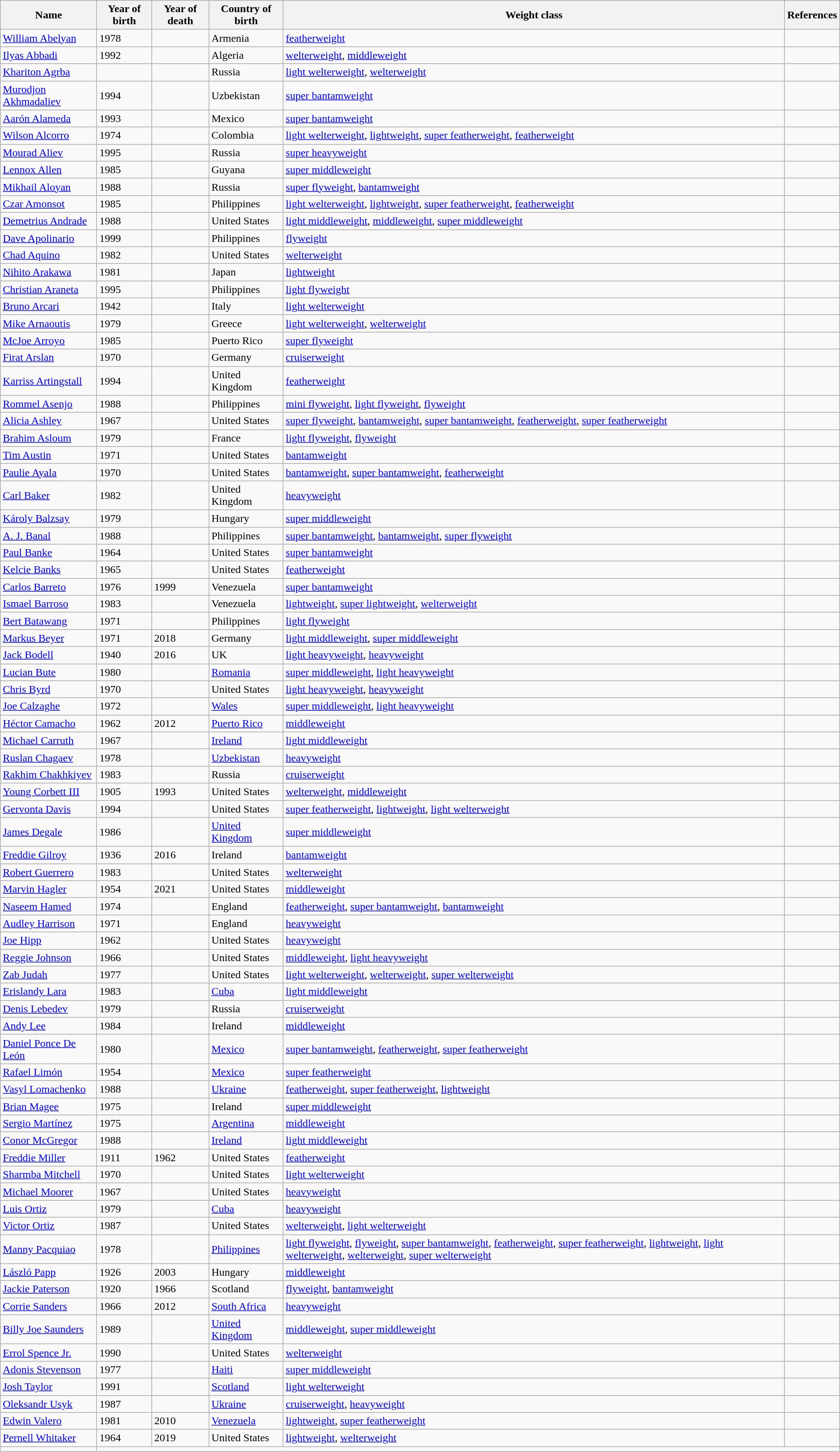<table class="wikitable sortable">
<tr>
<th>Name</th>
<th>Year of birth</th>
<th>Year of death</th>
<th>Country of birth</th>
<th>Weight class</th>
<th>References</th>
</tr>
<tr>
<td><a href='#'>William Abelyan</a></td>
<td>1978</td>
<td></td>
<td>Armenia</td>
<td><a href='#'>featherweight</a></td>
<td></td>
</tr>
<tr>
<td><a href='#'>Ilyas Abbadi</a></td>
<td>1992</td>
<td></td>
<td>Algeria</td>
<td><a href='#'>welterweight</a>, <a href='#'>middleweight</a></td>
<td></td>
</tr>
<tr>
<td><a href='#'>Khariton Agrba</a></td>
<td></td>
<td></td>
<td>Russia</td>
<td><a href='#'>light welterweight</a>, <a href='#'>welterweight</a></td>
<td></td>
</tr>
<tr>
<td><a href='#'>Murodjon Akhmadaliev</a></td>
<td>1994</td>
<td></td>
<td>Uzbekistan</td>
<td><a href='#'>super bantamweight</a></td>
<td></td>
</tr>
<tr>
<td><a href='#'>Aarón Alameda</a></td>
<td>1993</td>
<td></td>
<td>Mexico</td>
<td><a href='#'>super bantamweight</a></td>
<td></td>
</tr>
<tr>
<td><a href='#'>Wilson Alcorro</a></td>
<td>1974</td>
<td></td>
<td>Colombia</td>
<td><a href='#'>light welterweight</a>, <a href='#'>lightweight</a>, <a href='#'>super featherweight</a>, <a href='#'>featherweight</a></td>
<td></td>
</tr>
<tr>
<td><a href='#'>Mourad Aliev</a></td>
<td>1995</td>
<td></td>
<td>Russia</td>
<td><a href='#'>super heavyweight</a></td>
<td></td>
</tr>
<tr>
<td><a href='#'>Lennox Allen</a></td>
<td>1985</td>
<td></td>
<td>Guyana</td>
<td><a href='#'>super middleweight</a></td>
<td></td>
</tr>
<tr>
<td><a href='#'>Mikhail Aloyan</a></td>
<td>1988</td>
<td></td>
<td>Russia</td>
<td><a href='#'>super flyweight</a>, <a href='#'>bantamweight</a></td>
<td></td>
</tr>
<tr>
<td><a href='#'>Czar Amonsot</a></td>
<td>1985</td>
<td></td>
<td>Philippines</td>
<td><a href='#'>light welterweight</a>, <a href='#'>lightweight</a>, <a href='#'>super featherweight</a>, <a href='#'>featherweight</a></td>
<td></td>
</tr>
<tr>
<td><a href='#'>Demetrius Andrade</a></td>
<td>1988</td>
<td></td>
<td>United States</td>
<td><a href='#'>light middleweight</a>, <a href='#'>middleweight</a>, <a href='#'>super middleweight</a></td>
<td></td>
</tr>
<tr>
<td><a href='#'>Dave Apolinario</a></td>
<td>1999</td>
<td></td>
<td>Philippines</td>
<td><a href='#'>flyweight</a></td>
<td></td>
</tr>
<tr>
<td><a href='#'>Chad Aquino</a></td>
<td>1982</td>
<td></td>
<td>United States</td>
<td><a href='#'>welterweight</a></td>
<td></td>
</tr>
<tr>
<td><a href='#'>Nihito Arakawa</a></td>
<td>1981</td>
<td></td>
<td>Japan</td>
<td><a href='#'>lightweight</a></td>
<td></td>
</tr>
<tr>
<td><a href='#'>Christian Araneta</a></td>
<td>1995</td>
<td></td>
<td>Philippines</td>
<td><a href='#'>light flyweight</a></td>
<td></td>
</tr>
<tr>
<td><a href='#'>Bruno Arcari</a></td>
<td>1942</td>
<td></td>
<td>Italy</td>
<td><a href='#'>light welterweight</a></td>
<td></td>
</tr>
<tr>
<td><a href='#'>Mike Arnaoutis</a></td>
<td>1979</td>
<td></td>
<td>Greece</td>
<td><a href='#'>light welterweight</a>, <a href='#'>welterweight</a></td>
<td></td>
</tr>
<tr>
<td><a href='#'>McJoe Arroyo</a></td>
<td>1985</td>
<td></td>
<td>Puerto Rico</td>
<td><a href='#'>super flyweight</a></td>
<td></td>
</tr>
<tr>
<td><a href='#'>Firat Arslan</a></td>
<td>1970</td>
<td></td>
<td>Germany</td>
<td><a href='#'>cruiserweight</a></td>
<td></td>
</tr>
<tr>
<td><a href='#'>Karriss Artingstall</a></td>
<td>1994</td>
<td></td>
<td>United Kingdom</td>
<td><a href='#'>featherweight</a></td>
<td></td>
</tr>
<tr>
<td><a href='#'>Rommel Asenjo</a></td>
<td>1988</td>
<td></td>
<td>Philippines</td>
<td><a href='#'>mini flyweight</a>, <a href='#'>light flyweight</a>, <a href='#'>flyweight</a></td>
<td></td>
</tr>
<tr>
<td><a href='#'>Alicia Ashley</a></td>
<td>1967</td>
<td></td>
<td>United States</td>
<td><a href='#'>super flyweight</a>, <a href='#'>bantamweight</a>, <a href='#'>super bantamweight</a>, <a href='#'>featherweight</a>, <a href='#'>super featherweight</a></td>
<td></td>
</tr>
<tr>
<td><a href='#'>Brahim Asloum</a></td>
<td>1979</td>
<td></td>
<td>France</td>
<td><a href='#'>light flyweight</a>, <a href='#'>flyweight</a></td>
<td></td>
</tr>
<tr>
<td><a href='#'>Tim Austin</a></td>
<td>1971</td>
<td></td>
<td>United States</td>
<td><a href='#'>bantamweight</a></td>
<td></td>
</tr>
<tr>
<td><a href='#'>Paulie Ayala</a></td>
<td>1970</td>
<td></td>
<td>United States</td>
<td><a href='#'>bantamweight</a>, <a href='#'>super bantamweight</a>, <a href='#'>featherweight</a></td>
<td></td>
</tr>
<tr>
<td><a href='#'>Carl Baker</a></td>
<td>1982</td>
<td></td>
<td>United Kingdom</td>
<td><a href='#'>heavyweight</a></td>
<td></td>
</tr>
<tr>
<td><a href='#'>Károly Balzsay</a></td>
<td>1979</td>
<td></td>
<td>Hungary</td>
<td><a href='#'>super middleweight</a></td>
<td></td>
</tr>
<tr>
<td><a href='#'>A. J. Banal</a></td>
<td>1988</td>
<td></td>
<td>Philippines</td>
<td><a href='#'>super bantamweight</a>, <a href='#'>bantamweight</a>, <a href='#'>super flyweight</a></td>
<td></td>
</tr>
<tr>
<td><a href='#'>Paul Banke</a></td>
<td>1964</td>
<td></td>
<td>United States</td>
<td><a href='#'>super bantamweight</a></td>
<td></td>
</tr>
<tr>
<td><a href='#'>Kelcie Banks</a></td>
<td>1965</td>
<td></td>
<td>United States</td>
<td><a href='#'>featherweight</a></td>
<td></td>
</tr>
<tr>
<td><a href='#'>Carlos Barreto</a></td>
<td>1976</td>
<td>1999</td>
<td>Venezuela</td>
<td><a href='#'>super bantamweight</a></td>
<td></td>
</tr>
<tr>
<td><a href='#'>Ismael Barroso</a></td>
<td>1983</td>
<td></td>
<td>Venezuela</td>
<td><a href='#'>lightweight</a>, <a href='#'>super lightweight</a>, <a href='#'>welterweight</a></td>
<td></td>
</tr>
<tr>
<td><a href='#'>Bert Batawang</a></td>
<td>1971</td>
<td></td>
<td>Philippines</td>
<td><a href='#'>light flyweight</a></td>
<td></td>
</tr>
<tr>
<td><a href='#'>Markus Beyer</a></td>
<td>1971</td>
<td>2018</td>
<td>Germany</td>
<td><a href='#'>light middleweight</a>, <a href='#'>super middleweight</a></td>
<td></td>
</tr>
<tr>
<td><a href='#'>Jack Bodell</a></td>
<td>1940</td>
<td>2016</td>
<td>UK</td>
<td><a href='#'>light heavyweight</a>, <a href='#'>heavyweight</a></td>
<td></td>
</tr>
<tr>
<td><a href='#'>Lucian Bute</a></td>
<td>1980</td>
<td></td>
<td><a href='#'>Romania</a></td>
<td><a href='#'>super middleweight</a>, <a href='#'>light heavyweight</a></td>
<td></td>
</tr>
<tr>
<td><a href='#'>Chris Byrd</a></td>
<td>1970</td>
<td></td>
<td>United States</td>
<td><a href='#'>light heavyweight</a>, <a href='#'>heavyweight</a></td>
<td></td>
</tr>
<tr>
<td><a href='#'>Joe Calzaghe</a></td>
<td>1972</td>
<td></td>
<td><a href='#'>Wales</a></td>
<td><a href='#'>super middleweight</a>, <a href='#'>light heavyweight</a></td>
<td></td>
</tr>
<tr>
<td><a href='#'>Héctor Camacho</a></td>
<td>1962</td>
<td>2012</td>
<td><a href='#'>Puerto Rico</a></td>
<td><a href='#'>middleweight</a></td>
<td></td>
</tr>
<tr>
<td><a href='#'>Michael Carruth</a></td>
<td>1967</td>
<td></td>
<td><a href='#'>Ireland</a></td>
<td><a href='#'>light middleweight</a></td>
<td></td>
</tr>
<tr>
<td><a href='#'>Ruslan Chagaev</a></td>
<td>1978</td>
<td></td>
<td><a href='#'>Uzbekistan</a></td>
<td><a href='#'>heavyweight</a></td>
<td></td>
</tr>
<tr>
<td><a href='#'>Rakhim Chakhkiyev</a></td>
<td>1983</td>
<td></td>
<td>Russia</td>
<td><a href='#'>cruiserweight</a></td>
<td></td>
</tr>
<tr>
<td><a href='#'>Young Corbett III</a></td>
<td>1905</td>
<td>1993</td>
<td>United States</td>
<td><a href='#'>welterweight</a>, <a href='#'>middleweight</a></td>
<td></td>
</tr>
<tr>
<td><a href='#'>Gervonta Davis</a></td>
<td>1994</td>
<td></td>
<td>United States</td>
<td><a href='#'>super featherweight</a>, <a href='#'>lightweight</a>, <a href='#'>light welterweight</a></td>
<td></td>
</tr>
<tr>
<td><a href='#'>James Degale</a></td>
<td>1986</td>
<td></td>
<td><a href='#'>United Kingdom</a></td>
<td><a href='#'>super middleweight</a></td>
<td></td>
</tr>
<tr>
<td><a href='#'>Freddie Gilroy</a></td>
<td>1936</td>
<td>2016</td>
<td>Ireland</td>
<td><a href='#'>bantamweight</a></td>
<td></td>
</tr>
<tr>
<td><a href='#'>Robert Guerrero</a></td>
<td>1983</td>
<td></td>
<td>United States</td>
<td><a href='#'>welterweight</a></td>
<td></td>
</tr>
<tr>
<td><a href='#'>Marvin Hagler</a></td>
<td>1954</td>
<td>2021</td>
<td>United States</td>
<td><a href='#'>middleweight</a></td>
<td></td>
</tr>
<tr>
<td><a href='#'>Naseem Hamed</a></td>
<td>1974</td>
<td></td>
<td>England</td>
<td><a href='#'>featherweight</a>, <a href='#'>super bantamweight</a>, <a href='#'>bantamweight</a></td>
<td></td>
</tr>
<tr>
<td><a href='#'>Audley Harrison</a></td>
<td>1971</td>
<td></td>
<td>England</td>
<td><a href='#'>heavyweight</a></td>
<td></td>
</tr>
<tr>
<td><a href='#'>Joe Hipp</a></td>
<td>1962</td>
<td></td>
<td>United States</td>
<td><a href='#'>heavyweight</a></td>
<td></td>
</tr>
<tr>
<td><a href='#'>Reggie Johnson</a></td>
<td>1966</td>
<td></td>
<td>United States</td>
<td><a href='#'>middleweight</a>, <a href='#'>light heavyweight</a></td>
<td></td>
</tr>
<tr>
<td><a href='#'>Zab Judah</a></td>
<td>1977</td>
<td></td>
<td>United States</td>
<td><a href='#'>light welterweight</a>, <a href='#'>welterweight</a>, <a href='#'>super welterweight</a></td>
<td></td>
</tr>
<tr>
<td><a href='#'>Erislandy Lara</a></td>
<td>1983</td>
<td></td>
<td><a href='#'>Cuba</a></td>
<td><a href='#'>light middleweight</a></td>
<td></td>
</tr>
<tr>
<td><a href='#'>Denis Lebedev</a></td>
<td>1979</td>
<td></td>
<td>Russia</td>
<td><a href='#'>cruiserweight</a></td>
<td></td>
</tr>
<tr>
<td><a href='#'>Andy Lee</a></td>
<td>1984</td>
<td></td>
<td>Ireland</td>
<td><a href='#'>middleweight</a></td>
<td></td>
</tr>
<tr>
<td><a href='#'>Daniel Ponce De León</a></td>
<td>1980</td>
<td></td>
<td><a href='#'>Mexico</a></td>
<td><a href='#'>super bantamweight</a>, <a href='#'>featherweight</a>, <a href='#'>super featherweight</a></td>
<td></td>
</tr>
<tr>
<td><a href='#'>Rafael Limón</a></td>
<td>1954</td>
<td></td>
<td><a href='#'>Mexico</a></td>
<td><a href='#'>super featherweight</a></td>
<td></td>
</tr>
<tr>
<td><a href='#'>Vasyl Lomachenko</a></td>
<td>1988</td>
<td></td>
<td><a href='#'>Ukraine</a></td>
<td><a href='#'>featherweight</a>, <a href='#'>super featherweight</a>, <a href='#'>lightweight</a></td>
<td></td>
</tr>
<tr>
<td><a href='#'>Brian Magee</a></td>
<td>1975</td>
<td></td>
<td>Ireland</td>
<td><a href='#'>super middleweight</a></td>
<td></td>
</tr>
<tr>
<td><a href='#'>Sergio Martínez</a></td>
<td>1975</td>
<td></td>
<td><a href='#'>Argentina</a></td>
<td><a href='#'>middleweight</a></td>
<td></td>
</tr>
<tr>
<td><a href='#'>Conor McGregor</a></td>
<td>1988</td>
<td></td>
<td><a href='#'>Ireland</a></td>
<td><a href='#'>light middleweight</a></td>
<td></td>
</tr>
<tr>
<td><a href='#'>Freddie Miller</a></td>
<td>1911</td>
<td>1962</td>
<td>United States</td>
<td><a href='#'>featherweight</a></td>
<td></td>
</tr>
<tr>
<td><a href='#'>Sharmba Mitchell</a></td>
<td>1970</td>
<td></td>
<td>United States</td>
<td><a href='#'>light welterweight</a></td>
<td></td>
</tr>
<tr>
<td><a href='#'>Michael Moorer</a></td>
<td>1967</td>
<td></td>
<td>United States</td>
<td><a href='#'>heavyweight</a></td>
<td></td>
</tr>
<tr>
<td><a href='#'>Luis Ortiz</a></td>
<td>1979</td>
<td></td>
<td><a href='#'>Cuba</a></td>
<td><a href='#'>heavyweight</a></td>
<td></td>
</tr>
<tr>
<td><a href='#'>Victor Ortiz</a></td>
<td>1987</td>
<td></td>
<td>United States</td>
<td><a href='#'>welterweight</a>, <a href='#'>light welterweight</a></td>
<td></td>
</tr>
<tr>
<td><a href='#'>Manny Pacquiao</a></td>
<td>1978</td>
<td></td>
<td><a href='#'>Philippines</a></td>
<td><a href='#'>light flyweight</a>, <a href='#'>flyweight</a>, <a href='#'>super bantamweight</a>, <a href='#'>featherweight</a>, <a href='#'>super featherweight</a>, <a href='#'>lightweight</a>, <a href='#'>light welterweight</a>, <a href='#'>welterweight</a>, <a href='#'>super welterweight</a></td>
<td></td>
</tr>
<tr>
<td><a href='#'>László Papp</a></td>
<td>1926</td>
<td>2003</td>
<td>Hungary</td>
<td><a href='#'>middleweight</a></td>
<td></td>
</tr>
<tr>
<td><a href='#'>Jackie Paterson</a></td>
<td>1920</td>
<td>1966</td>
<td>Scotland</td>
<td><a href='#'>flyweight</a>, <a href='#'>bantamweight</a></td>
<td></td>
</tr>
<tr>
<td><a href='#'>Corrie Sanders</a></td>
<td>1966</td>
<td>2012</td>
<td><a href='#'>South Africa</a></td>
<td><a href='#'>heavyweight</a></td>
<td></td>
</tr>
<tr>
<td><a href='#'>Billy Joe Saunders</a></td>
<td>1989</td>
<td></td>
<td><a href='#'>United Kingdom</a></td>
<td><a href='#'>middleweight</a>, <a href='#'>super middleweight</a></td>
<td></td>
</tr>
<tr>
<td><a href='#'>Errol Spence Jr.</a></td>
<td>1990</td>
<td></td>
<td>United States</td>
<td><a href='#'>welterweight</a></td>
<td></td>
</tr>
<tr>
<td><a href='#'>Adonis Stevenson</a></td>
<td>1977</td>
<td></td>
<td><a href='#'>Haiti</a></td>
<td><a href='#'>super middleweight</a></td>
<td></td>
</tr>
<tr>
<td><a href='#'>Josh Taylor</a></td>
<td>1991</td>
<td></td>
<td><a href='#'>Scotland</a></td>
<td><a href='#'>light welterweight</a></td>
<td></td>
</tr>
<tr>
<td><a href='#'>Oleksandr Usyk</a></td>
<td>1987</td>
<td></td>
<td><a href='#'>Ukraine</a></td>
<td><a href='#'>cruiserweight</a>, <a href='#'>heavyweight</a></td>
<td></td>
</tr>
<tr>
<td><a href='#'>Edwin Valero</a></td>
<td>1981</td>
<td>2010</td>
<td><a href='#'>Venezuela</a></td>
<td><a href='#'>lightweight</a>, <a href='#'>super featherweight</a></td>
<td></td>
</tr>
<tr>
<td><a href='#'>Pernell Whitaker</a></td>
<td>1964</td>
<td>2019</td>
<td>United States</td>
<td><a href='#'>lightweight</a>, <a href='#'>welterweight</a></td>
<td></td>
</tr>
<tr>
<td></td>
</tr>
</table>
